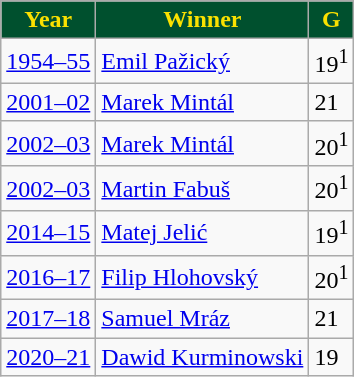<table class="wikitable">
<tr>
<th style="color:#FBE100; background:#00502E;">Year</th>
<th style="color:#FBE100; background:#00502E;">Winner</th>
<th style="color:#FBE100; background:#00502E;">G</th>
</tr>
<tr>
<td><a href='#'>1954–55</a></td>
<td> <a href='#'>Emil Pažický</a></td>
<td>19<sup>1</sup></td>
</tr>
<tr align=left>
<td><a href='#'>2001–02</a></td>
<td> <a href='#'>Marek Mintál</a></td>
<td>21</td>
</tr>
<tr>
<td><a href='#'>2002–03</a></td>
<td> <a href='#'>Marek Mintál</a></td>
<td>20<sup>1</sup></td>
</tr>
<tr>
<td><a href='#'>2002–03</a></td>
<td> <a href='#'>Martin Fabuš</a></td>
<td>20<sup>1</sup></td>
</tr>
<tr>
<td><a href='#'>2014–15</a></td>
<td> <a href='#'>Matej Jelić</a></td>
<td>19<sup>1</sup></td>
</tr>
<tr>
<td><a href='#'>2016–17</a></td>
<td> <a href='#'>Filip Hlohovský</a></td>
<td>20<sup>1</sup></td>
</tr>
<tr>
<td><a href='#'>2017–18</a></td>
<td> <a href='#'>Samuel Mráz</a></td>
<td>21</td>
</tr>
<tr>
<td><a href='#'>2020–21</a></td>
<td> <a href='#'>Dawid Kurminowski</a></td>
<td>19</td>
</tr>
</table>
